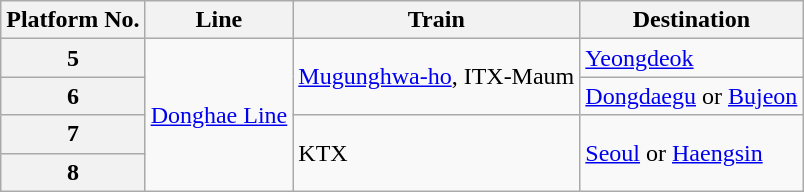<table cellspacing="0" cellpadding="3" frame="hsides" rules="rows" style="" class="wikitable">
<tr>
<th>Platform No.</th>
<th>Line</th>
<th>Train</th>
<th>Destination</th>
</tr>
<tr>
<th>5</th>
<td rowspan="4"><a href='#'>Donghae Line</a></td>
<td rowspan="2"><a href='#'>Mugunghwa-ho</a>, ITX-Maum</td>
<td><a href='#'>Yeongdeok</a></td>
</tr>
<tr>
<th>6</th>
<td><a href='#'>Dongdaegu</a> or <a href='#'>Bujeon</a></td>
</tr>
<tr>
<th>7</th>
<td rowspan="2">KTX</td>
<td rowspan="2"><a href='#'>Seoul</a> or <a href='#'>Haengsin</a></td>
</tr>
<tr>
<th>8</th>
</tr>
</table>
